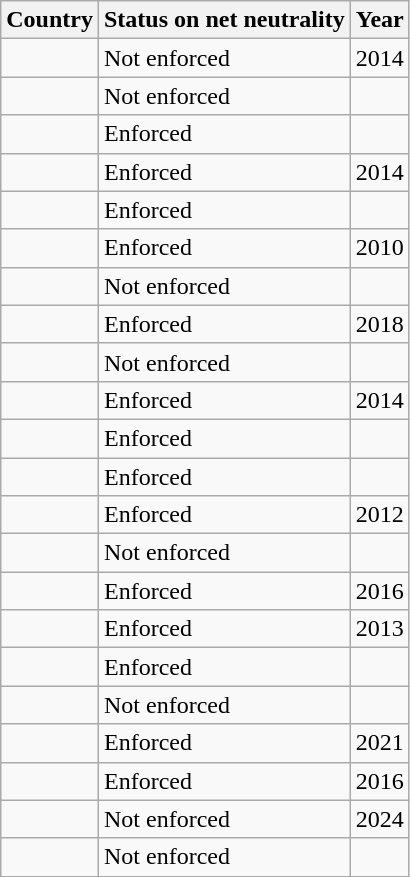<table class="wikitable sortable">
<tr>
<th>Country</th>
<th>Status on net neutrality</th>
<th>Year</th>
</tr>
<tr>
<td></td>
<td>Not enforced</td>
<td>2014</td>
</tr>
<tr>
<td></td>
<td>Not enforced</td>
<td></td>
</tr>
<tr>
<td></td>
<td>Enforced</td>
<td></td>
</tr>
<tr>
<td></td>
<td>Enforced</td>
<td>2014</td>
</tr>
<tr>
<td></td>
<td>Enforced</td>
<td></td>
</tr>
<tr>
<td></td>
<td>Enforced</td>
<td>2010</td>
</tr>
<tr>
<td></td>
<td>Not enforced</td>
<td></td>
</tr>
<tr>
<td></td>
<td>Enforced</td>
<td>2018</td>
</tr>
<tr>
<td></td>
<td>Not enforced</td>
<td></td>
</tr>
<tr>
<td></td>
<td>Enforced</td>
<td>2014</td>
</tr>
<tr>
<td></td>
<td>Enforced</td>
<td></td>
</tr>
<tr>
<td></td>
<td>Enforced</td>
<td></td>
</tr>
<tr>
<td></td>
<td>Enforced</td>
<td>2012</td>
</tr>
<tr>
<td></td>
<td>Not enforced</td>
<td></td>
</tr>
<tr>
<td></td>
<td>Enforced</td>
<td>2016</td>
</tr>
<tr>
<td></td>
<td>Enforced</td>
<td>2013</td>
</tr>
<tr>
<td></td>
<td>Enforced</td>
<td></td>
</tr>
<tr>
<td></td>
<td>Not enforced</td>
<td></td>
</tr>
<tr>
<td></td>
<td>Enforced</td>
<td>2021</td>
</tr>
<tr>
<td></td>
<td>Enforced</td>
<td>2016</td>
</tr>
<tr>
<td></td>
<td>Not enforced</td>
<td>2024</td>
</tr>
<tr>
<td></td>
<td>Not enforced</td>
<td></td>
</tr>
</table>
